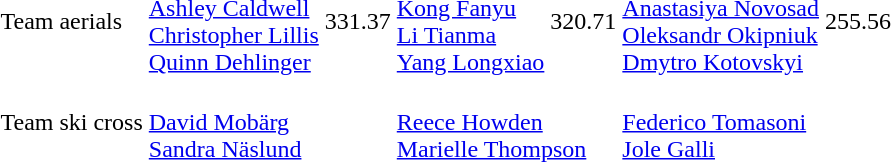<table>
<tr>
<td>Team aerials<br></td>
<td><br><a href='#'>Ashley Caldwell</a><br><a href='#'>Christopher Lillis</a><br><a href='#'>Quinn Dehlinger</a></td>
<td>331.37</td>
<td><br><a href='#'>Kong Fanyu</a><br><a href='#'>Li Tianma</a><br><a href='#'>Yang Longxiao</a></td>
<td>320.71</td>
<td><br><a href='#'>Anastasiya Novosad</a><br><a href='#'>Oleksandr Okipniuk</a><br><a href='#'>Dmytro Kotovskyi</a></td>
<td>255.56</td>
</tr>
<tr>
<td>Team ski cross<br></td>
<td colspan=2><br><a href='#'>David Mobärg</a><br><a href='#'>Sandra Näslund</a></td>
<td colspan=2><br><a href='#'>Reece Howden</a><br><a href='#'>Marielle Thompson</a></td>
<td colspan=2><br><a href='#'>Federico Tomasoni</a><br><a href='#'>Jole Galli</a></td>
</tr>
</table>
